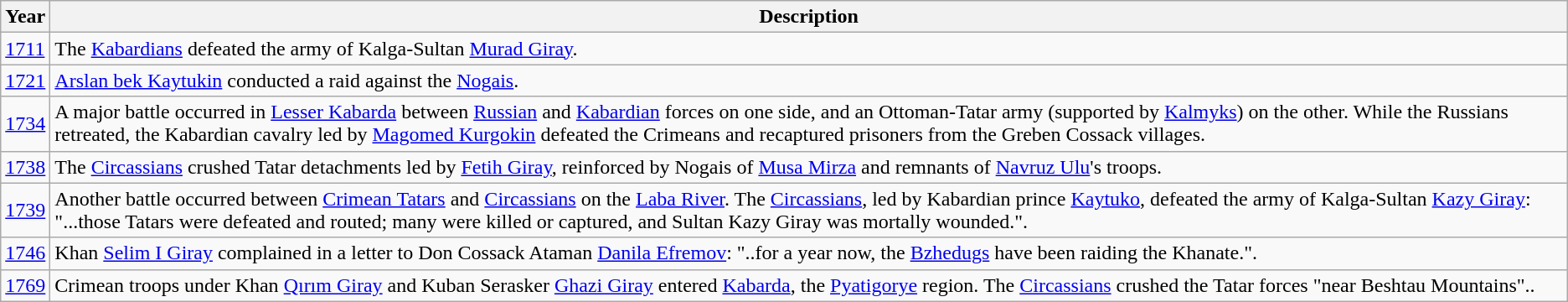<table class="wikitable">
<tr>
<th>Year</th>
<th>Description</th>
</tr>
<tr>
<td><a href='#'>1711</a></td>
<td>The <a href='#'>Kabardians</a> defeated the army of Kalga-Sultan <a href='#'>Murad Giray</a>.</td>
</tr>
<tr>
<td><a href='#'>1721</a></td>
<td><a href='#'>Arslan bek Kaytukin</a> conducted a raid against the <a href='#'>Nogais</a>.</td>
</tr>
<tr>
<td><a href='#'>1734</a></td>
<td>A major battle occurred in <a href='#'>Lesser Kabarda</a> between <a href='#'>Russian</a> and <a href='#'>Kabardian</a> forces on one side, and an Ottoman-Tatar army (supported by <a href='#'>Kalmyks</a>) on the other. While the Russians retreated, the Kabardian cavalry led by <a href='#'>Magomed Kurgokin</a> defeated the Crimeans and recaptured prisoners from the Greben Cossack villages.</td>
</tr>
<tr>
<td><a href='#'>1738</a></td>
<td>The <a href='#'>Circassians</a> crushed Tatar detachments led by <a href='#'>Fetih Giray</a>, reinforced by Nogais of <a href='#'>Musa Mirza</a> and remnants of <a href='#'>Navruz Ulu</a>'s troops.</td>
</tr>
<tr>
<td><a href='#'>1739</a></td>
<td>Another battle occurred between <a href='#'>Crimean Tatars</a> and <a href='#'>Circassians</a> on the <a href='#'>Laba River</a>. The <a href='#'>Circassians</a>, led by Kabardian prince <a href='#'>Kaytuko</a>, defeated the army of Kalga-Sultan <a href='#'>Kazy Giray</a>: "...those Tatars were defeated and routed; many were killed or captured, and Sultan Kazy Giray was mortally wounded.".</td>
</tr>
<tr>
<td><a href='#'>1746</a></td>
<td>Khan <a href='#'>Selim I Giray</a> complained in a letter to Don Cossack Ataman <a href='#'>Danila Efremov</a>: "..for a year now, the <a href='#'>Bzhedugs</a> have been raiding the Khanate.".</td>
</tr>
<tr>
<td><a href='#'>1769</a></td>
<td>Crimean troops under Khan <a href='#'>Qırım Giray</a> and Kuban Serasker <a href='#'>Ghazi Giray</a> entered <a href='#'>Kabarda</a>, the <a href='#'>Pyatigorye</a> region. The <a href='#'>Circassians</a> crushed the Tatar forces "near Beshtau Mountains"..</td>
</tr>
</table>
